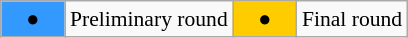<table class="wikitable" style="margin:0.5em auto; font-size:90%; position:relative">
<tr>
<td style="width:2.5em; background:#3399ff; text-align:center">●</td>
<td>Preliminary round</td>
<td style="width:2.5em; background:#ffcc00; text-align:center">●</td>
<td>Final round</td>
</tr>
</table>
